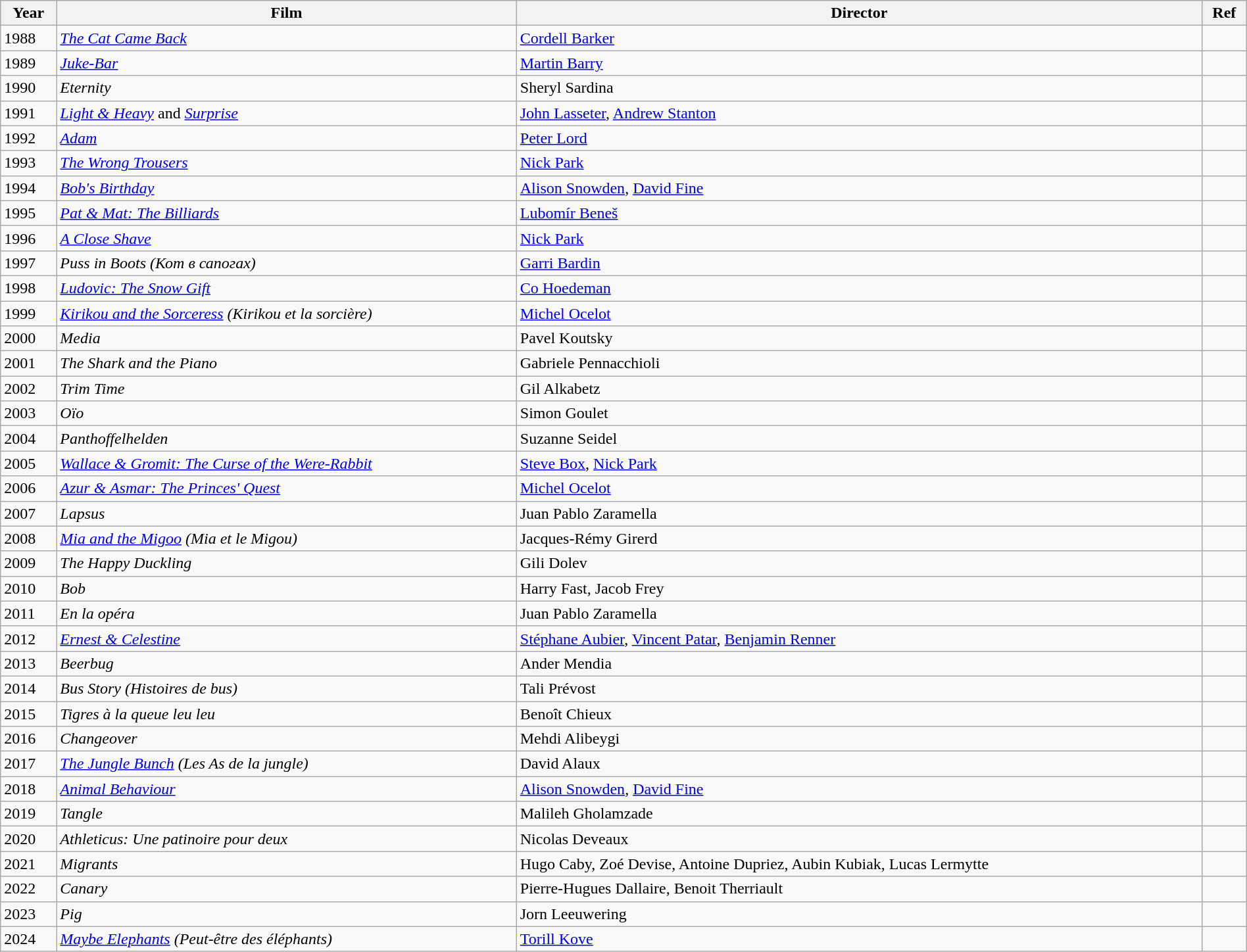<table class="wikitable sortable"  width=100%>
<tr>
<th>Year</th>
<th>Film</th>
<th>Director</th>
<th>Ref</th>
</tr>
<tr>
<td>1988</td>
<td><em><a href='#'>The Cat Came Back</a></em></td>
<td><a href='#'>Cordell Barker</a></td>
<td></td>
</tr>
<tr>
<td>1989</td>
<td><em><a href='#'>Juke-Bar</a></em></td>
<td><a href='#'>Martin Barry</a></td>
<td></td>
</tr>
<tr>
<td>1990</td>
<td><em>Eternity</em></td>
<td>Sheryl Sardina</td>
<td></td>
</tr>
<tr>
<td>1991</td>
<td><em><a href='#'>Light & Heavy</a></em> and <em><a href='#'>Surprise</a></em></td>
<td><a href='#'>John Lasseter</a>, <a href='#'>Andrew Stanton</a></td>
<td></td>
</tr>
<tr>
<td>1992</td>
<td><em><a href='#'>Adam</a></em></td>
<td><a href='#'>Peter Lord</a></td>
<td></td>
</tr>
<tr>
<td>1993</td>
<td><em><a href='#'>The Wrong Trousers</a></em></td>
<td><a href='#'>Nick Park</a></td>
<td></td>
</tr>
<tr>
<td>1994</td>
<td><em><a href='#'>Bob's Birthday</a></em></td>
<td><a href='#'>Alison Snowden</a>, <a href='#'>David Fine</a></td>
<td></td>
</tr>
<tr>
<td>1995</td>
<td><em><a href='#'>Pat & Mat: The Billiards</a></em></td>
<td><a href='#'>Lubomír Beneš</a></td>
<td></td>
</tr>
<tr>
<td>1996</td>
<td><em><a href='#'>A Close Shave</a></em></td>
<td><a href='#'>Nick Park</a></td>
<td></td>
</tr>
<tr>
<td>1997</td>
<td><em>Puss in Boots (Кот в сапогах)</em></td>
<td><a href='#'>Garri Bardin</a></td>
<td></td>
</tr>
<tr>
<td>1998</td>
<td><em><a href='#'>Ludovic: The Snow Gift</a></em></td>
<td><a href='#'>Co Hoedeman</a></td>
<td></td>
</tr>
<tr>
<td>1999</td>
<td><em><a href='#'>Kirikou and the Sorceress</a> (Kirikou et la sorcière)</em></td>
<td><a href='#'>Michel Ocelot</a></td>
<td></td>
</tr>
<tr>
<td>2000</td>
<td><em>Media</em></td>
<td>Pavel Koutsky</td>
<td></td>
</tr>
<tr>
<td>2001</td>
<td><em>The Shark and the Piano</em></td>
<td>Gabriele Pennacchioli</td>
<td></td>
</tr>
<tr>
<td>2002</td>
<td><em>Trim Time</em></td>
<td>Gil Alkabetz</td>
<td></td>
</tr>
<tr>
<td>2003</td>
<td><em>Oïo</em></td>
<td>Simon Goulet</td>
<td></td>
</tr>
<tr>
<td>2004</td>
<td><em>Panthoffelhelden</em></td>
<td>Suzanne Seidel</td>
<td></td>
</tr>
<tr>
<td>2005</td>
<td><em><a href='#'>Wallace & Gromit: The Curse of the Were-Rabbit</a></em></td>
<td><a href='#'>Steve Box</a>, <a href='#'>Nick Park</a></td>
<td></td>
</tr>
<tr>
<td>2006</td>
<td><em><a href='#'>Azur & Asmar: The Princes' Quest</a></em></td>
<td><a href='#'>Michel Ocelot</a></td>
<td></td>
</tr>
<tr>
<td>2007</td>
<td><em>Lapsus</em></td>
<td>Juan Pablo Zaramella</td>
<td></td>
</tr>
<tr>
<td>2008</td>
<td><em><a href='#'>Mia and the Migoo</a> (Mia et le Migou)</em></td>
<td>Jacques-Rémy Girerd</td>
<td></td>
</tr>
<tr>
<td>2009</td>
<td><em>The Happy Duckling</em></td>
<td>Gili Dolev</td>
<td></td>
</tr>
<tr>
<td>2010</td>
<td><em>Bob</em></td>
<td>Harry Fast, Jacob Frey</td>
<td></td>
</tr>
<tr>
<td>2011</td>
<td><em>En la opéra</em></td>
<td>Juan Pablo Zaramella</td>
<td></td>
</tr>
<tr>
<td>2012</td>
<td><em><a href='#'>Ernest & Celestine</a></em></td>
<td><a href='#'>Stéphane Aubier</a>, <a href='#'>Vincent Patar</a>, <a href='#'>Benjamin Renner</a></td>
<td></td>
</tr>
<tr>
<td>2013</td>
<td><em>Beerbug</em></td>
<td>Ander Mendia</td>
<td></td>
</tr>
<tr>
<td>2014</td>
<td><em>Bus Story (Histoires de bus)</em></td>
<td>Tali Prévost</td>
<td></td>
</tr>
<tr>
<td>2015</td>
<td><em>Tigres à la queue leu leu</em></td>
<td>Benoît Chieux</td>
<td></td>
</tr>
<tr>
<td>2016</td>
<td><em>Changeover</em></td>
<td>Mehdi Alibeygi</td>
<td></td>
</tr>
<tr>
<td>2017</td>
<td><em><a href='#'>The Jungle Bunch</a> (Les As de la jungle)</em></td>
<td>David Alaux</td>
<td></td>
</tr>
<tr>
<td>2018</td>
<td><em><a href='#'>Animal Behaviour</a></em></td>
<td><a href='#'>Alison Snowden</a>, <a href='#'>David Fine</a></td>
<td></td>
</tr>
<tr>
<td>2019</td>
<td><em>Tangle</em></td>
<td>Malileh Gholamzade</td>
<td></td>
</tr>
<tr>
<td>2020</td>
<td><em>Athleticus: Une patinoire pour deux</em></td>
<td>Nicolas Deveaux</td>
<td></td>
</tr>
<tr>
<td>2021</td>
<td><em>Migrants</em></td>
<td>Hugo Caby, Zoé Devise, Antoine Dupriez, Aubin Kubiak, Lucas Lermytte</td>
<td></td>
</tr>
<tr>
<td>2022</td>
<td><em>Canary</em></td>
<td>Pierre-Hugues Dallaire, Benoit Therriault</td>
<td></td>
</tr>
<tr>
<td>2023</td>
<td><em>Pig</em></td>
<td>Jorn Leeuwering</td>
<td></td>
</tr>
<tr>
<td>2024</td>
<td><em><a href='#'>Maybe Elephants</a> (Peut-être des éléphants)</em></td>
<td><a href='#'>Torill Kove</a></td>
<td></td>
</tr>
</table>
